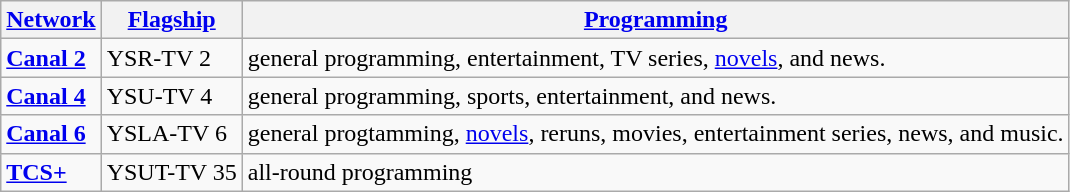<table class="sortable wikitable">
<tr>
<th><a href='#'>Network</a></th>
<th><a href='#'>Flagship</a></th>
<th><a href='#'>Programming</a></th>
</tr>
<tr>
<td><strong><a href='#'>Canal 2</a></strong></td>
<td>YSR-TV 2</td>
<td>general programming, entertainment, TV series, <a href='#'>novels</a>, and news.</td>
</tr>
<tr>
<td><strong><a href='#'>Canal 4</a></strong></td>
<td>YSU-TV 4</td>
<td>general programming, sports, entertainment, and news.</td>
</tr>
<tr>
<td><strong><a href='#'>Canal 6</a></strong></td>
<td>YSLA-TV 6</td>
<td>general progtamming, <a href='#'>novels</a>, reruns, movies, entertainment series, news, and music.</td>
</tr>
<tr>
<td><strong><a href='#'>TCS+</a></strong></td>
<td>YSUT-TV 35</td>
<td>all-round programming</td>
</tr>
</table>
